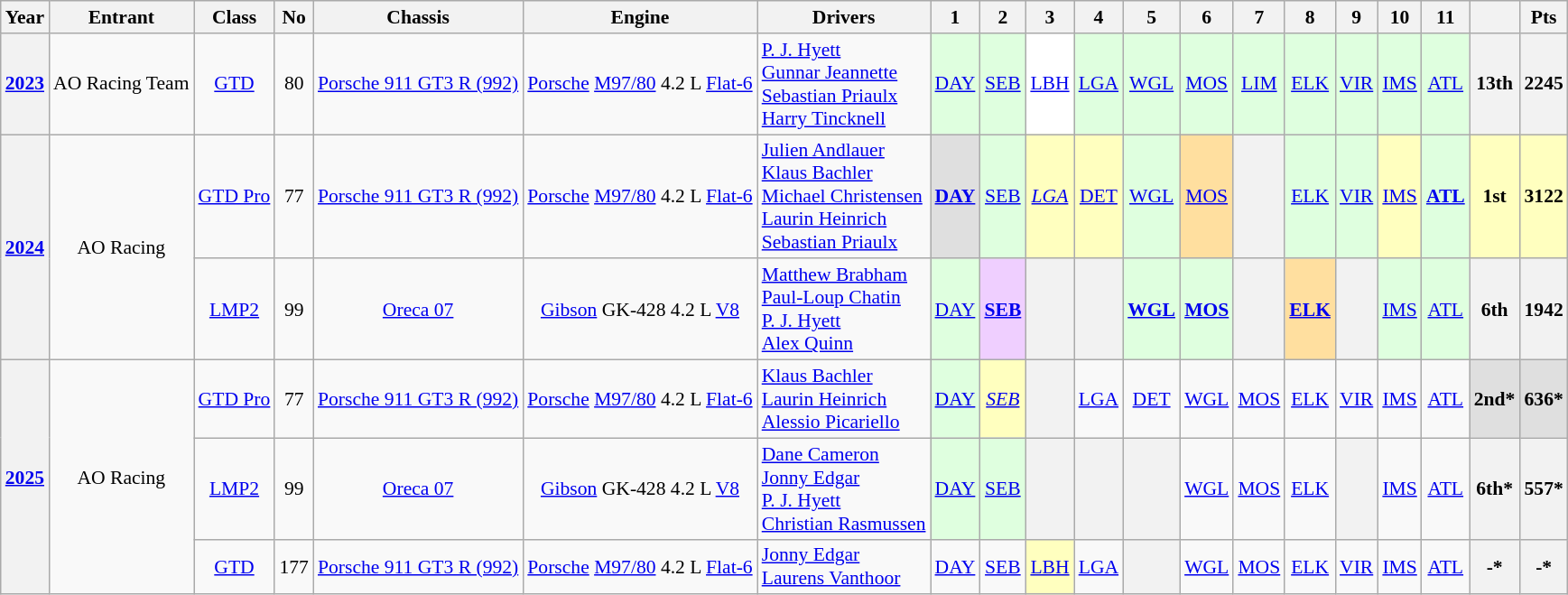<table class="wikitable" style="font-size: 90%; text-align:center">
<tr>
<th>Year</th>
<th>Entrant</th>
<th>Class</th>
<th>No</th>
<th>Chassis</th>
<th>Engine</th>
<th>Drivers</th>
<th>1</th>
<th>2</th>
<th>3</th>
<th>4</th>
<th>5</th>
<th>6</th>
<th>7</th>
<th>8</th>
<th>9</th>
<th>10</th>
<th>11</th>
<th></th>
<th>Pts</th>
</tr>
<tr>
<th><a href='#'>2023</a></th>
<td> AO Racing Team</td>
<td><a href='#'>GTD</a></td>
<td>80</td>
<td><a href='#'>Porsche 911 GT3 R (992)</a></td>
<td><a href='#'>Porsche</a> <a href='#'>M97/80</a> 4.2 L <a href='#'>Flat-6</a></td>
<td align="left"> <a href='#'>P. J. Hyett</a><br> <a href='#'>Gunnar Jeannette</a><br> <a href='#'>Sebastian Priaulx</a><br> <a href='#'>Harry Tincknell</a></td>
<td style="background:#DFFFDF;"><a href='#'>DAY</a><br></td>
<td style="background:#DFFFDF;"><a href='#'>SEB</a><br></td>
<td style="background:#FFFFFF;"><a href='#'>LBH</a><br></td>
<td style="background:#DFFFDF;"><a href='#'>LGA</a><br></td>
<td style="background:#DFFFDF;"><a href='#'>WGL</a><br></td>
<td style="background:#DFFFDF;"><a href='#'>MOS</a><br></td>
<td style="background:#DFFFDF;"><a href='#'>LIM</a><br></td>
<td style="background:#DFFFDF;"><a href='#'>ELK</a><br></td>
<td style="background:#DFFFDF;"><a href='#'>VIR</a><br></td>
<td style="background:#DFFFDF;"><a href='#'>IMS</a><br></td>
<td style="background:#DFFFDF;"><a href='#'>ATL</a><br></td>
<th>13th</th>
<th>2245</th>
</tr>
<tr>
<th rowspan="2"><a href='#'>2024</a></th>
<td rowspan="2"> AO Racing</td>
<td><a href='#'>GTD Pro</a></td>
<td>77</td>
<td><a href='#'>Porsche 911 GT3 R (992)</a></td>
<td><a href='#'>Porsche</a> <a href='#'>M97/80</a> 4.2 L <a href='#'>Flat-6</a></td>
<td align="left"> <a href='#'>Julien Andlauer</a><br> <a href='#'>Klaus Bachler</a><br> <a href='#'>Michael Christensen</a><br> <a href='#'>Laurin Heinrich</a><br> <a href='#'>Sebastian Priaulx</a></td>
<td style="background:#DFDFDF;"><strong><a href='#'>DAY</a></strong><br></td>
<td style="background:#DFFFDF;"><a href='#'>SEB</a><br></td>
<td style="background:#FFFFBF;"><em><a href='#'>LGA</a></em><br></td>
<td style="background:#FFFFBF;"><a href='#'>DET</a><br></td>
<td style="background:#DFFFDF;"><a href='#'>WGL</a><br></td>
<td style="background:#FFDF9F;"><a href='#'>MOS</a><br></td>
<th></th>
<td style="background:#DFFFDF;"><a href='#'>ELK</a><br></td>
<td style="background:#DFFFDF;"><a href='#'>VIR</a><br></td>
<td style="background:#FFFFBF;"><a href='#'>IMS</a><br></td>
<td style="background:#DFFFDF;"><strong><a href='#'>ATL</a></strong><br></td>
<th style="background:#FFFFBF;">1st</th>
<th style="background:#FFFFBF;">3122</th>
</tr>
<tr>
<td><a href='#'>LMP2</a></td>
<td>99</td>
<td><a href='#'>Oreca 07</a></td>
<td><a href='#'>Gibson</a> GK-428 4.2 L <a href='#'>V8</a></td>
<td align="left"> <a href='#'>Matthew Brabham</a><br> <a href='#'>Paul-Loup Chatin</a><br> <a href='#'>P. J. Hyett</a><br> <a href='#'>Alex Quinn</a></td>
<td style="background:#DFFFDF;"><a href='#'>DAY</a><br></td>
<td style="background:#EFCFFF;"><strong><a href='#'>SEB</a></strong><br></td>
<th></th>
<th></th>
<td style="background:#DFFFDF;"><strong><a href='#'>WGL</a></strong><br></td>
<td style="background:#DFFFDF;"><strong><a href='#'>MOS</a></strong><br></td>
<th></th>
<td style="background:#FFDF9F;"><strong><a href='#'>ELK</a></strong><br></td>
<th></th>
<td style="background:#DFFFDF;"><a href='#'>IMS</a><br></td>
<td style="background:#DFFFDF;"><a href='#'>ATL</a><br></td>
<th>6th</th>
<th>1942</th>
</tr>
<tr>
<th rowspan="3"><a href='#'>2025</a></th>
<td rowspan="3"> AO Racing</td>
<td><a href='#'>GTD Pro</a></td>
<td>77</td>
<td><a href='#'>Porsche 911 GT3 R (992)</a></td>
<td><a href='#'>Porsche</a> <a href='#'>M97/80</a> 4.2 L <a href='#'>Flat-6</a></td>
<td align="left"> <a href='#'>Klaus Bachler</a><br> <a href='#'>Laurin Heinrich</a><br> <a href='#'>Alessio Picariello</a></td>
<td style="background:#DFFFDF;"><a href='#'>DAY</a><br></td>
<td style="background:#FFFFBF;"><em><a href='#'>SEB</a></em><br></td>
<th></th>
<td><a href='#'>LGA</a></td>
<td><a href='#'>DET</a></td>
<td><a href='#'>WGL</a></td>
<td><a href='#'>MOS</a></td>
<td><a href='#'>ELK</a></td>
<td><a href='#'>VIR</a></td>
<td><a href='#'>IMS</a></td>
<td><a href='#'>ATL</a></td>
<th style="background:#DFDFDF;">2nd*</th>
<th style="background:#DFDFDF;">636*</th>
</tr>
<tr>
<td><a href='#'>LMP2</a></td>
<td>99</td>
<td><a href='#'>Oreca 07</a></td>
<td><a href='#'>Gibson</a> GK-428 4.2 L <a href='#'>V8</a></td>
<td align="left"> <a href='#'>Dane Cameron</a><br> <a href='#'>Jonny Edgar</a><br> <a href='#'>P. J. Hyett</a><br> <a href='#'>Christian Rasmussen</a></td>
<td style="background:#DFFFDF;"><a href='#'>DAY</a><br></td>
<td style="background:#DFFFDF;"><a href='#'>SEB</a><br></td>
<th></th>
<th></th>
<th></th>
<td><a href='#'>WGL</a></td>
<td><a href='#'>MOS</a></td>
<td><a href='#'>ELK</a></td>
<th></th>
<td><a href='#'>IMS</a></td>
<td><a href='#'>ATL</a></td>
<th>6th*</th>
<th>557*</th>
</tr>
<tr>
<td><a href='#'>GTD</a></td>
<td>177</td>
<td><a href='#'>Porsche 911 GT3 R (992)</a></td>
<td><a href='#'>Porsche</a> <a href='#'>M97/80</a> 4.2 L <a href='#'>Flat-6</a></td>
<td align="left"> <a href='#'>Jonny Edgar</a><br> <a href='#'>Laurens Vanthoor</a></td>
<td><a href='#'>DAY</a></td>
<td><a href='#'>SEB</a></td>
<td style="background:#FFFFBF;"><a href='#'>LBH</a><br></td>
<td><a href='#'>LGA</a></td>
<th></th>
<td><a href='#'>WGL</a></td>
<td><a href='#'>MOS</a></td>
<td><a href='#'>ELK</a></td>
<td><a href='#'>VIR</a></td>
<td><a href='#'>IMS</a></td>
<td><a href='#'>ATL</a></td>
<th>-*</th>
<th>-*</th>
</tr>
</table>
